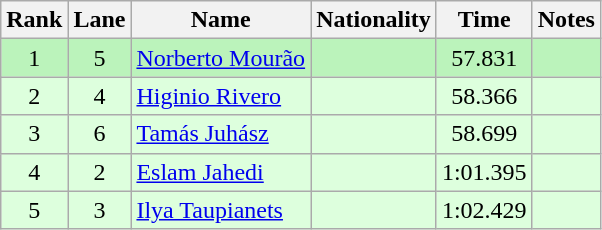<table class="wikitable" style="text-align:center;">
<tr>
<th>Rank</th>
<th>Lane</th>
<th>Name</th>
<th>Nationality</th>
<th>Time</th>
<th>Notes</th>
</tr>
<tr bgcolor=bbf3bb>
<td>1</td>
<td>5</td>
<td align=left><a href='#'>Norberto Mourão</a></td>
<td align=left></td>
<td>57.831</td>
<td></td>
</tr>
<tr bgcolor=ddffdd>
<td>2</td>
<td>4</td>
<td align=left><a href='#'>Higinio Rivero</a></td>
<td align=left></td>
<td>58.366</td>
<td></td>
</tr>
<tr bgcolor=ddffdd>
<td>3</td>
<td>6</td>
<td align=left><a href='#'>Tamás Juhász</a></td>
<td align=left></td>
<td>58.699</td>
<td></td>
</tr>
<tr bgcolor=ddffdd>
<td>4</td>
<td>2</td>
<td align=left><a href='#'>Eslam Jahedi</a></td>
<td align=left></td>
<td>1:01.395</td>
<td></td>
</tr>
<tr bgcolor=ddffdd>
<td>5</td>
<td>3</td>
<td align=left><a href='#'>Ilya Taupianets</a></td>
<td align=left></td>
<td>1:02.429</td>
<td></td>
</tr>
</table>
